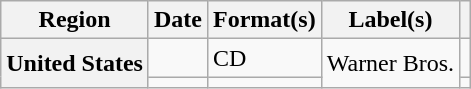<table class="wikitable plainrowheaders" style="text-align:left">
<tr>
<th scope="col">Region</th>
<th scope="col">Date</th>
<th scope="col">Format(s)</th>
<th scope="col">Label(s)</th>
<th scope="col"></th>
</tr>
<tr>
<th rowspan="2" scope="row">United States</th>
<td></td>
<td>CD</td>
<td rowspan="2">Warner Bros.</td>
<td align="center"></td>
</tr>
<tr>
<td></td>
<td></td>
<td align="center"></td>
</tr>
</table>
